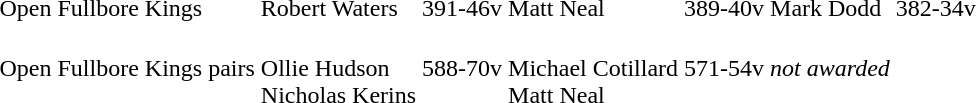<table>
<tr>
<td>Open Fullbore Kings</td>
<td>Robert Waters <br> </td>
<td>391-46v</td>
<td>Matt Neal <br> </td>
<td>389-40v</td>
<td>Mark Dodd <br>  </td>
<td>382-34v</td>
</tr>
<tr>
<td>Open Fullbore Kings pairs</td>
<td><br>Ollie Hudson <br>Nicholas Kerins</td>
<td>588-70v</td>
<td><br>Michael Cotillard <br>Matt Neal</td>
<td>571-54v</td>
<td><em>not awarded</em></td>
<td></td>
</tr>
</table>
